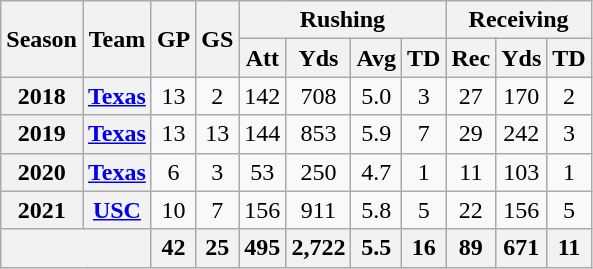<table class="wikitable" style="text-align:center;">
<tr>
<th rowspan=2>Season</th>
<th rowspan=2>Team</th>
<th rowspan=2>GP</th>
<th rowspan=2>GS</th>
<th colspan="4">Rushing</th>
<th colspan="3">Receiving</th>
</tr>
<tr>
<th>Att</th>
<th>Yds</th>
<th>Avg</th>
<th>TD</th>
<th>Rec</th>
<th>Yds</th>
<th>TD</th>
</tr>
<tr>
<th>2018</th>
<th><a href='#'>Texas</a></th>
<td>13</td>
<td>2</td>
<td>142</td>
<td>708</td>
<td>5.0</td>
<td>3</td>
<td>27</td>
<td>170</td>
<td>2</td>
</tr>
<tr>
<th>2019</th>
<th><a href='#'>Texas</a></th>
<td>13</td>
<td>13</td>
<td>144</td>
<td>853</td>
<td>5.9</td>
<td>7</td>
<td>29</td>
<td>242</td>
<td>3</td>
</tr>
<tr>
<th>2020</th>
<th><a href='#'>Texas</a></th>
<td>6</td>
<td>3</td>
<td>53</td>
<td>250</td>
<td>4.7</td>
<td>1</td>
<td>11</td>
<td>103</td>
<td>1</td>
</tr>
<tr>
<th>2021</th>
<th><a href='#'>USC</a></th>
<td>10</td>
<td>7</td>
<td>156</td>
<td>911</td>
<td>5.8</td>
<td>5</td>
<td>22</td>
<td>156</td>
<td>5</td>
</tr>
<tr>
<th colspan="2"></th>
<th>42</th>
<th>25</th>
<th>495</th>
<th>2,722</th>
<th>5.5</th>
<th>16</th>
<th>89</th>
<th>671</th>
<th>11</th>
</tr>
</table>
